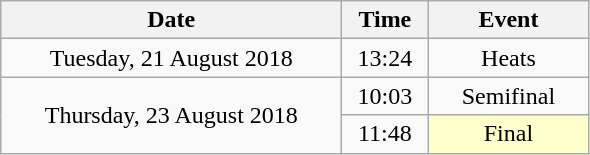<table class = "wikitable" style="text-align:center;">
<tr>
<th width=220>Date</th>
<th width=50>Time</th>
<th width=100>Event</th>
</tr>
<tr>
<td>Tuesday, 21 August 2018</td>
<td>13:24</td>
<td>Heats</td>
</tr>
<tr>
<td rowspan=2>Thursday, 23 August 2018</td>
<td>10:03</td>
<td>Semifinal</td>
</tr>
<tr>
<td>11:48</td>
<td bgcolor=ffffcc>Final</td>
</tr>
</table>
